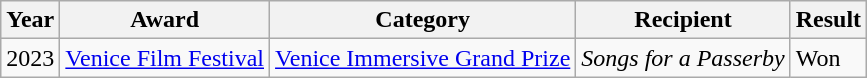<table class="wikitable">
<tr>
<th>Year</th>
<th>Award</th>
<th>Category</th>
<th>Recipient</th>
<th>Result</th>
</tr>
<tr>
<td>2023</td>
<td><a href='#'>Venice Film Festival</a></td>
<td><a href='#'>Venice Immersive Grand Prize</a></td>
<td><em>Songs for a Passerby</em></td>
<td>Won</td>
</tr>
</table>
